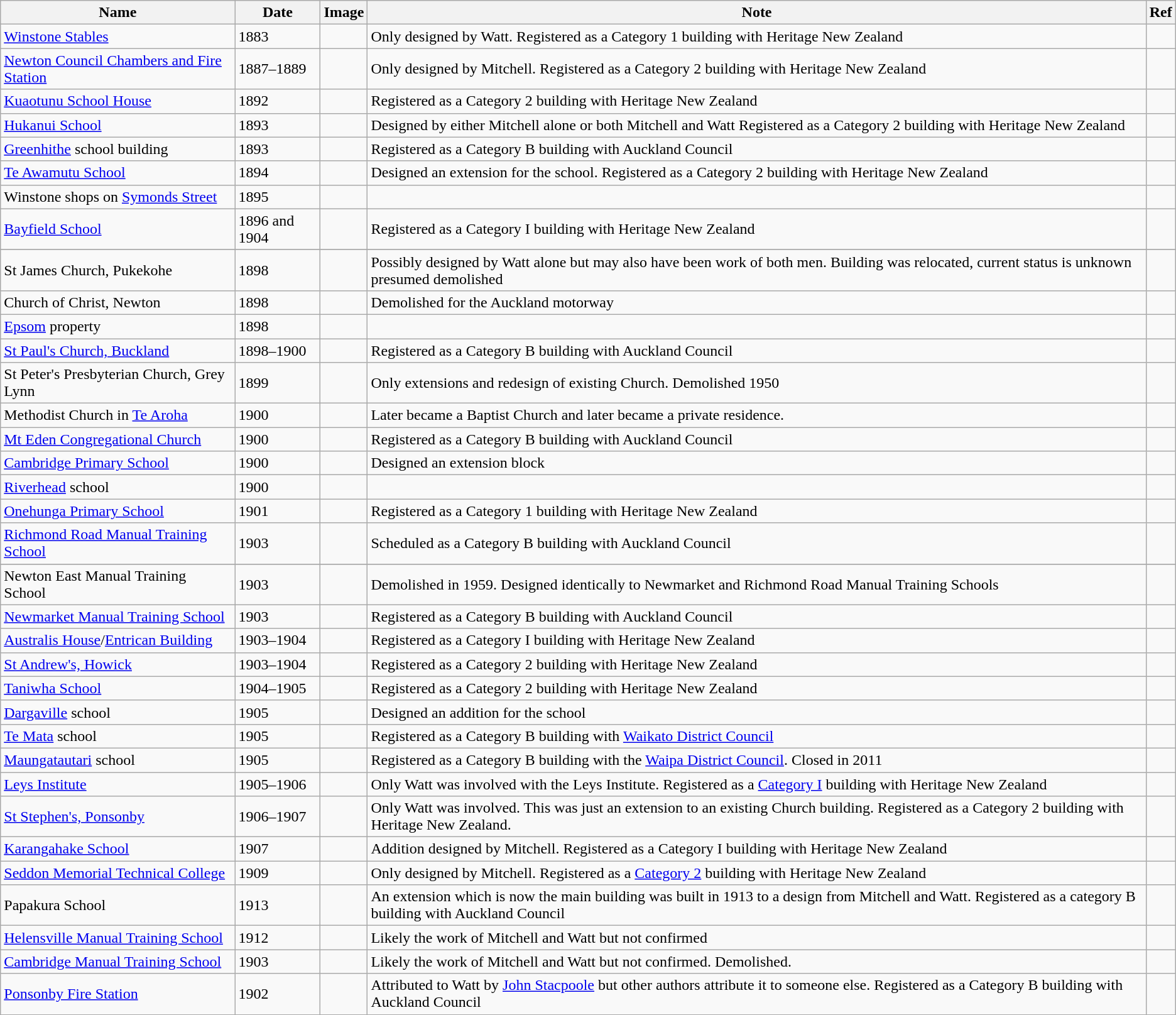<table class= "wikitable sortable">
<tr>
<th>Name</th>
<th>Date</th>
<th>Image</th>
<th>Note</th>
<th>Ref</th>
</tr>
<tr>
<td><a href='#'>Winstone Stables</a></td>
<td>1883</td>
<td></td>
<td>Only designed by Watt. Registered as a Category 1 building with Heritage New Zealand</td>
<td></td>
</tr>
<tr>
<td><a href='#'>Newton Council Chambers and Fire Station</a></td>
<td>1887–1889</td>
<td></td>
<td>Only designed by Mitchell. Registered as a Category 2 building with Heritage New Zealand</td>
<td></td>
</tr>
<tr>
<td><a href='#'>Kuaotunu School House</a></td>
<td>1892</td>
<td></td>
<td>Registered as a Category 2 building with Heritage New Zealand</td>
<td></td>
</tr>
<tr>
<td><a href='#'>Hukanui School</a></td>
<td>1893</td>
<td></td>
<td>Designed by either Mitchell alone or both Mitchell and Watt Registered as a Category 2 building with Heritage New Zealand</td>
<td></td>
</tr>
<tr>
<td><a href='#'>Greenhithe</a> school building</td>
<td>1893</td>
<td></td>
<td>Registered as a Category B building with Auckland Council</td>
<td></td>
</tr>
<tr>
<td><a href='#'>Te Awamutu School</a></td>
<td>1894</td>
<td></td>
<td>Designed an extension for the school. Registered as a Category 2 building with Heritage New Zealand</td>
<td></td>
</tr>
<tr>
<td>Winstone shops on <a href='#'>Symonds Street</a></td>
<td>1895</td>
<td></td>
<td></td>
<td></td>
</tr>
<tr>
<td><a href='#'>Bayfield School</a></td>
<td>1896 and 1904</td>
<td></td>
<td>Registered as a Category I building with Heritage New Zealand</td>
<td></td>
</tr>
<tr>
</tr>
<tr>
<td>St James Church, Pukekohe</td>
<td>1898</td>
<td></td>
<td>Possibly designed by Watt alone but may also have been work of both men. Building was relocated, current status is unknown presumed demolished</td>
<td></td>
</tr>
<tr>
<td>Church of Christ, Newton</td>
<td>1898</td>
<td></td>
<td>Demolished for the Auckland motorway</td>
<td></td>
</tr>
<tr>
<td><a href='#'>Epsom</a> property</td>
<td>1898</td>
<td></td>
<td></td>
<td></td>
</tr>
<tr>
<td><a href='#'>St Paul's Church, Buckland</a></td>
<td>1898–1900</td>
<td></td>
<td>Registered as a Category B building with Auckland Council</td>
<td></td>
</tr>
<tr>
<td>St Peter's Presbyterian Church, Grey Lynn</td>
<td>1899</td>
<td></td>
<td>Only extensions and redesign of existing Church. Demolished 1950</td>
<td></td>
</tr>
<tr>
<td>Methodist Church in <a href='#'>Te Aroha</a></td>
<td>1900</td>
<td></td>
<td>Later became a Baptist Church and later became a private residence.</td>
<td></td>
</tr>
<tr>
<td><a href='#'>Mt Eden Congregational Church</a></td>
<td>1900</td>
<td></td>
<td>Registered as a Category B building with Auckland Council</td>
<td></td>
</tr>
<tr>
<td><a href='#'>Cambridge Primary School</a></td>
<td>1900</td>
<td></td>
<td>Designed an extension block</td>
<td></td>
</tr>
<tr>
<td><a href='#'>Riverhead</a> school</td>
<td>1900</td>
<td></td>
<td></td>
<td></td>
</tr>
<tr>
<td><a href='#'>Onehunga Primary School</a></td>
<td>1901</td>
<td></td>
<td>Registered as a Category 1 building with Heritage New Zealand</td>
<td></td>
</tr>
<tr>
<td><a href='#'>Richmond Road Manual Training School</a></td>
<td>1903</td>
<td></td>
<td>Scheduled as a Category B building with Auckland Council</td>
<td></td>
</tr>
<tr>
</tr>
<tr>
<td>Newton East Manual Training School</td>
<td>1903</td>
<td></td>
<td>Demolished in 1959. Designed identically to Newmarket and Richmond Road Manual Training Schools</td>
<td></td>
</tr>
<tr>
<td><a href='#'>Newmarket Manual Training School</a></td>
<td>1903</td>
<td></td>
<td>Registered as a Category B building with Auckland Council</td>
<td></td>
</tr>
<tr>
<td><a href='#'>Australis House</a>/<a href='#'>Entrican Building</a></td>
<td>1903–1904</td>
<td></td>
<td>Registered as a Category I building with Heritage New Zealand</td>
<td></td>
</tr>
<tr>
<td><a href='#'>St Andrew's, Howick</a></td>
<td>1903–1904</td>
<td></td>
<td>Registered as a Category 2 building with Heritage New Zealand</td>
<td></td>
</tr>
<tr>
<td><a href='#'>Taniwha School</a></td>
<td>1904–1905</td>
<td></td>
<td>Registered as a Category 2 building with Heritage New Zealand</td>
<td></td>
</tr>
<tr>
<td><a href='#'>Dargaville</a> school</td>
<td>1905</td>
<td></td>
<td>Designed an addition for the school</td>
<td></td>
</tr>
<tr>
<td><a href='#'>Te Mata</a> school</td>
<td>1905</td>
<td></td>
<td>Registered as a Category B building with <a href='#'>Waikato District Council</a></td>
<td></td>
</tr>
<tr>
<td><a href='#'>Maungatautari</a> school</td>
<td>1905</td>
<td></td>
<td>Registered as a Category B building with the <a href='#'>Waipa District Council</a>. Closed in 2011</td>
<td></td>
</tr>
<tr>
<td><a href='#'>Leys Institute</a></td>
<td>1905–1906</td>
<td></td>
<td>Only Watt was involved with the Leys Institute. Registered as a <a href='#'>Category I</a> building with Heritage New Zealand</td>
<td></td>
</tr>
<tr>
<td><a href='#'>St Stephen's, Ponsonby</a></td>
<td>1906–1907</td>
<td></td>
<td>Only Watt was involved. This was just an extension to an existing Church building. Registered as a Category 2 building with Heritage New Zealand.</td>
<td></td>
</tr>
<tr>
<td><a href='#'>Karangahake School</a></td>
<td>1907</td>
<td></td>
<td>Addition designed by Mitchell. Registered as a Category I building with Heritage New Zealand</td>
<td></td>
</tr>
<tr>
<td><a href='#'>Seddon Memorial Technical College</a></td>
<td>1909</td>
<td></td>
<td>Only designed by Mitchell. Registered as a <a href='#'>Category 2</a> building with Heritage New Zealand</td>
<td></td>
</tr>
<tr>
<td>Papakura School</td>
<td>1913</td>
<td></td>
<td>An extension which is now the main building was built in 1913 to a design from Mitchell and Watt. Registered as a category B building with Auckland Council</td>
<td></td>
</tr>
<tr>
<td><a href='#'>Helensville Manual Training School</a></td>
<td>1912</td>
<td></td>
<td>Likely the work of Mitchell and Watt but not confirmed</td>
<td></td>
</tr>
<tr>
<td><a href='#'>Cambridge Manual Training School</a></td>
<td>1903</td>
<td></td>
<td>Likely the work of Mitchell and Watt but not confirmed. Demolished.</td>
<td></td>
</tr>
<tr>
<td><a href='#'>Ponsonby Fire Station</a></td>
<td>1902</td>
<td></td>
<td>Attributed to Watt by <a href='#'>John Stacpoole</a> but other authors attribute it to someone else. Registered as a Category B building with Auckland Council</td>
<td></td>
</tr>
<tr>
</tr>
</table>
